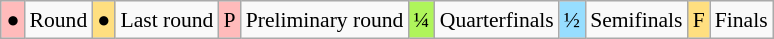<table class="wikitable" style="margin:0.5em auto; font-size:90%; line-height:1.25em;">
<tr>
<td bgcolor="#FFBBBB" align=center>●</td>
<td>Round</td>
<td bgcolor="#FFDF80" align=center>●</td>
<td>Last round</td>
<td bgcolor="#FFBBBB" align=center>P</td>
<td>Preliminary round</td>
<td bgcolor="#AFF55B" align=center>¼</td>
<td>Quarterfinals</td>
<td bgcolor="#97DEFF" align=center>½</td>
<td>Semifinals</td>
<td bgcolor="#FFDF80" align=center>F</td>
<td>Finals</td>
</tr>
</table>
